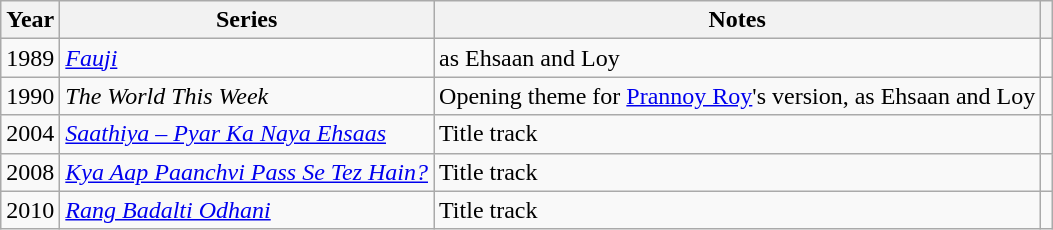<table class="wikitable plainrowheaders sortable">
<tr>
<th scope="col">Year</th>
<th scope="col">Series</th>
<th scope="col" class="unsortable">Notes</th>
<th scope="col" class="unsortable"></th>
</tr>
<tr>
<td>1989</td>
<td><em><a href='#'>Fauji</a></em></td>
<td>as Ehsaan and Loy</td>
<td></td>
</tr>
<tr>
<td>1990</td>
<td><em>The World This Week</em></td>
<td>Opening theme for <a href='#'>Prannoy Roy</a>'s version, as Ehsaan and Loy</td>
<td></td>
</tr>
<tr>
<td>2004</td>
<td><em><a href='#'>Saathiya – Pyar Ka Naya Ehsaas</a></em></td>
<td>Title track</td>
<td></td>
</tr>
<tr>
<td>2008</td>
<td><em><a href='#'>Kya Aap Paanchvi Pass Se Tez Hain?</a></em></td>
<td>Title track</td>
<td></td>
</tr>
<tr>
<td>2010</td>
<td><em><a href='#'>Rang Badalti Odhani</a></em></td>
<td>Title track</td>
<td></td>
</tr>
</table>
